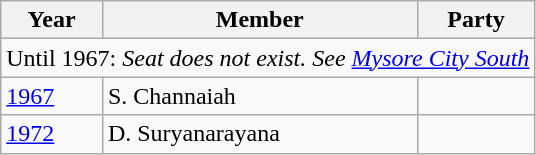<table class="wikitable sortable">
<tr>
<th>Year</th>
<th>Member</th>
<th colspan="2">Party</th>
</tr>
<tr>
<td colspan=4 align=center>Until 1967: <em>Seat does not exist. See <a href='#'>Mysore City South</a></em></td>
</tr>
<tr>
<td><a href='#'>1967</a></td>
<td>S. Channaiah</td>
<td></td>
</tr>
<tr>
<td><a href='#'>1972</a></td>
<td>D. Suryanarayana</td>
<td></td>
</tr>
</table>
